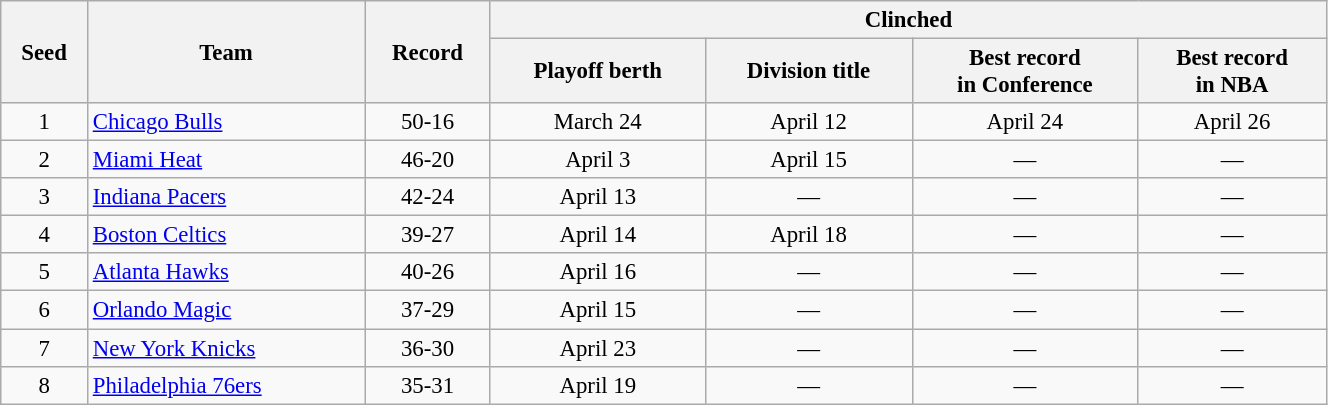<table class=wikitable style="font-size:95%; text-align:center;" width=70%>
<tr>
<th rowspan=2>Seed</th>
<th rowspan=2>Team</th>
<th rowspan=2>Record</th>
<th colspan=4>Clinched</th>
</tr>
<tr>
<th>Playoff berth</th>
<th>Division title</th>
<th>Best record<br> in Conference</th>
<th>Best record<br> in NBA</th>
</tr>
<tr>
<td>1</td>
<td align=left><a href='#'>Chicago Bulls</a></td>
<td>50-16</td>
<td>March 24</td>
<td>April 12</td>
<td>April 24</td>
<td>April 26</td>
</tr>
<tr>
<td>2</td>
<td align=left><a href='#'>Miami Heat</a></td>
<td>46-20</td>
<td>April 3</td>
<td>April 15</td>
<td>—</td>
<td>—</td>
</tr>
<tr>
<td>3</td>
<td align=left><a href='#'>Indiana Pacers</a></td>
<td>42-24</td>
<td>April 13</td>
<td>—</td>
<td>—</td>
<td>—</td>
</tr>
<tr>
<td>4</td>
<td align=left><a href='#'>Boston Celtics</a></td>
<td>39-27</td>
<td>April 14</td>
<td>April 18</td>
<td>—</td>
<td>—</td>
</tr>
<tr>
<td>5</td>
<td align=left><a href='#'>Atlanta Hawks</a></td>
<td>40-26</td>
<td>April 16</td>
<td>—</td>
<td>—</td>
<td>—</td>
</tr>
<tr>
<td>6</td>
<td align=left><a href='#'>Orlando Magic</a></td>
<td>37-29</td>
<td>April 15</td>
<td>—</td>
<td>—</td>
<td>—</td>
</tr>
<tr>
<td>7</td>
<td align=left><a href='#'>New York Knicks</a></td>
<td>36-30</td>
<td>April 23</td>
<td>—</td>
<td>—</td>
<td>—</td>
</tr>
<tr>
<td>8</td>
<td align=left><a href='#'>Philadelphia 76ers</a></td>
<td>35-31</td>
<td>April 19</td>
<td>—</td>
<td>—</td>
<td>—</td>
</tr>
</table>
